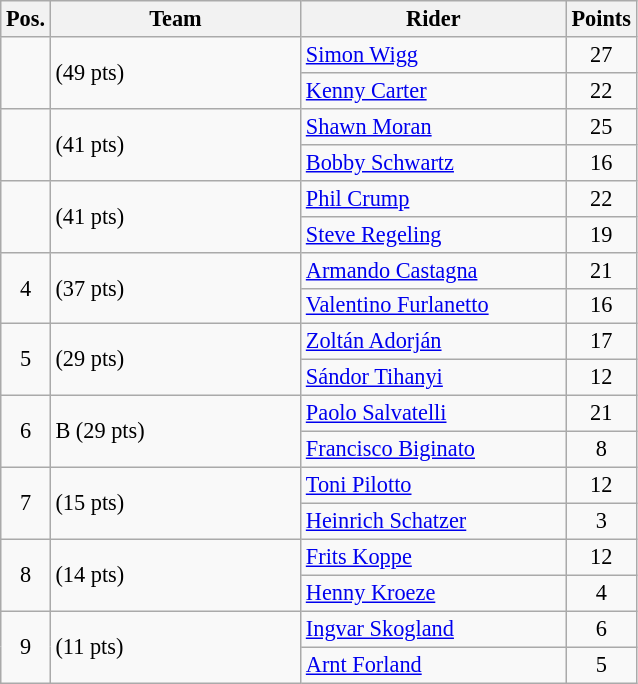<table class=wikitable style="font-size:93%;">
<tr>
<th width=25px>Pos.</th>
<th width=160px>Team</th>
<th width=170px>Rider</th>
<th width=40px>Points</th>
</tr>
<tr align=center >
<td rowspan=2 ></td>
<td rowspan=2 align=left> (49 pts)</td>
<td align=left><a href='#'>Simon Wigg</a></td>
<td>27</td>
</tr>
<tr align=center >
<td align=left><a href='#'>Kenny Carter</a></td>
<td>22</td>
</tr>
<tr align=center >
<td rowspan=2 ></td>
<td rowspan=2 align=left> (41 pts)</td>
<td align=left><a href='#'>Shawn Moran</a></td>
<td>25</td>
</tr>
<tr align=center >
<td align=left><a href='#'>Bobby Schwartz</a></td>
<td>16</td>
</tr>
<tr align=center >
<td rowspan=2 ></td>
<td rowspan=2 align=left> (41 pts)</td>
<td align=left><a href='#'>Phil Crump</a></td>
<td>22</td>
</tr>
<tr align=center >
<td align=left><a href='#'>Steve Regeling</a></td>
<td>19</td>
</tr>
<tr align=center>
<td rowspan=2>4</td>
<td rowspan=2 align=left> (37 pts)</td>
<td align=left><a href='#'>Armando Castagna</a></td>
<td>21</td>
</tr>
<tr align=center>
<td align=left><a href='#'>Valentino Furlanetto</a></td>
<td>16</td>
</tr>
<tr align=center>
<td rowspan=2>5</td>
<td rowspan=2 align=left> (29 pts)</td>
<td align=left><a href='#'>Zoltán Adorján</a></td>
<td>17</td>
</tr>
<tr align=center>
<td align=left><a href='#'>Sándor Tihanyi</a></td>
<td>12</td>
</tr>
<tr align=center>
<td rowspan=2>6</td>
<td rowspan=2 align=left> B (29 pts)</td>
<td align=left><a href='#'>Paolo Salvatelli</a></td>
<td>21</td>
</tr>
<tr align=center>
<td align=left><a href='#'>Francisco Biginato</a></td>
<td>8</td>
</tr>
<tr align=center>
<td rowspan=2>7</td>
<td rowspan=2 align=left> (15 pts)</td>
<td align=left><a href='#'>Toni Pilotto</a></td>
<td>12</td>
</tr>
<tr align=center>
<td align=left><a href='#'>Heinrich Schatzer</a></td>
<td>3</td>
</tr>
<tr align=center>
<td rowspan=2>8</td>
<td rowspan=2 align=left> (14 pts)</td>
<td align=left><a href='#'>Frits Koppe</a></td>
<td>12</td>
</tr>
<tr align=center>
<td align=left><a href='#'>Henny Kroeze</a></td>
<td>4</td>
</tr>
<tr align=center>
<td rowspan=2>9</td>
<td rowspan=2 align=left> (11 pts)</td>
<td align=left><a href='#'>Ingvar Skogland</a></td>
<td>6</td>
</tr>
<tr align=center>
<td align=left><a href='#'>Arnt Forland</a></td>
<td>5</td>
</tr>
</table>
